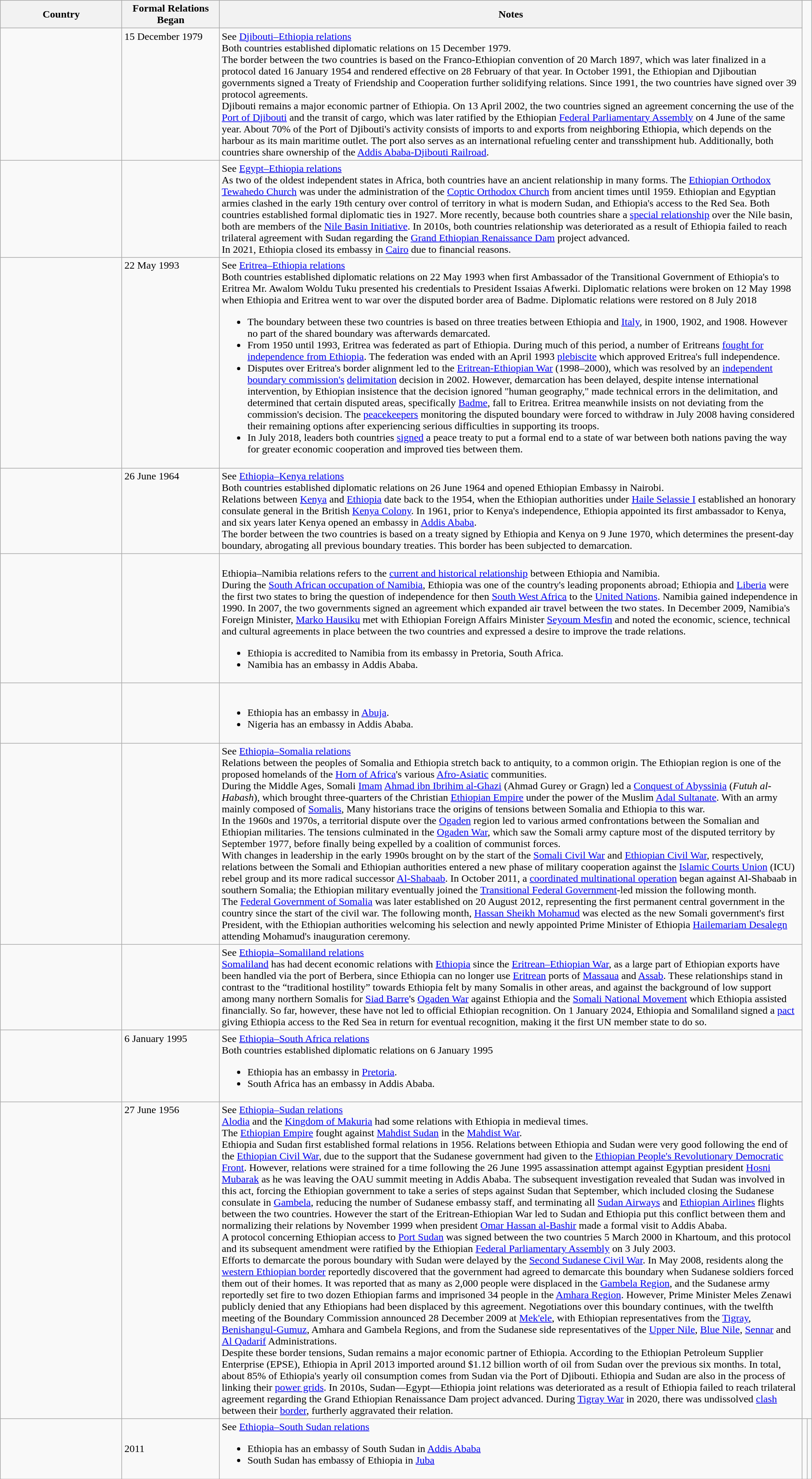<table class="wikitable sortable" style="width:100%; margin:auto;">
<tr>
<th style="width:15%;">Country</th>
<th style="width:12%;">Formal Relations Began</th>
<th>Notes</th>
</tr>
<tr valign="top">
<td></td>
<td>15 December 1979</td>
<td>See <a href='#'>Djibouti–Ethiopia relations</a><br>Both countries established diplomatic relations on 15 December 1979.<br>The border between the two countries is based on the Franco-Ethiopian convention of 20 March 1897, which was later finalized in a protocol dated 16 January 1954 and rendered effective on 28 February of that year. In October 1991, the Ethiopian and Djiboutian governments signed a Treaty of Friendship and Cooperation further solidifying relations. Since 1991, the two countries have signed over 39 protocol agreements.<br>Djibouti remains a major economic partner of Ethiopia. On 13 April 2002, the two countries signed an agreement concerning the use of the <a href='#'>Port of Djibouti</a> and the transit of cargo, which was later ratified by the Ethiopian <a href='#'>Federal Parliamentary Assembly</a> on 4 June of the same year. About 70% of the Port of Djibouti's activity consists of imports to and exports from neighboring Ethiopia, which depends on the harbour as its main maritime outlet. The port also serves as an international refueling center and transshipment hub. Additionally, both countries share ownership of the <a href='#'>Addis Ababa-Djibouti Railroad</a>.</td>
</tr>
<tr valign="top">
<td></td>
<td></td>
<td>See <a href='#'>Egypt–Ethiopia relations</a><br>As two of the oldest independent states in Africa, both countries have an ancient relationship in many forms. The <a href='#'>Ethiopian Orthodox Tewahedo Church</a> was under the administration of the <a href='#'>Coptic Orthodox Church</a> from ancient times until 1959. Ethiopian and Egyptian armies clashed in the early 19th century over control of territory in what is modern Sudan, and Ethiopia's access to the Red Sea. Both countries established formal diplomatic ties in 1927. More recently, because both countries share a <a href='#'>special relationship</a> over the Nile basin, both are members of the <a href='#'>Nile Basin Initiative</a>. In 2010s, both countries relationship was deteriorated as a result of Ethiopia failed to reach trilateral agreement with Sudan regarding the <a href='#'>Grand Ethiopian Renaissance Dam</a> project advanced.<br>In 2021, Ethiopia closed its embassy in <a href='#'>Cairo</a> due to financial reasons.</td>
</tr>
<tr valign="top">
<td></td>
<td>22 May 1993</td>
<td>See <a href='#'>Eritrea–Ethiopia relations</a><br>Both countries established diplomatic relations on 22 May 1993 when first Ambassador of the Transitional Government of Ethiopia's to Eritrea Mr. Awalom Woldu Tuku presented his credentials to President Issaias Afwerki. Diplomatic relations were broken on 12 May 1998 when Ethiopia and Eritrea went to war over the disputed border area of Badme. Diplomatic relations were restored on 8 July 2018<ul><li>The boundary between these two countries is based on three treaties between Ethiopia and <a href='#'>Italy</a>, in 1900, 1902, and 1908. However no part of the shared boundary was afterwards demarcated.</li><li>From 1950 until 1993, Eritrea was federated as part of Ethiopia. During much of this period, a number of Eritreans <a href='#'>fought for independence from Ethiopia</a>. The federation was ended with an April 1993 <a href='#'>plebiscite</a> which approved Eritrea's full independence.</li><li>Disputes over Eritrea's border alignment led to the <a href='#'>Eritrean-Ethiopian War</a> (1998–2000), which was resolved by an <a href='#'>independent boundary commission's</a> <a href='#'>delimitation</a> decision in 2002. However, demarcation has been delayed, despite intense international intervention, by Ethiopian insistence that the decision ignored "human geography," made technical errors in the delimitation, and determined that certain disputed areas, specifically <a href='#'>Badme</a>, fall to Eritrea. Eritrea meanwhile insists on not deviating from the commission's decision. The <a href='#'>peacekeepers</a> monitoring the disputed boundary were forced to withdraw in July 2008 having considered their remaining options after experiencing serious difficulties in supporting its troops.</li><li>In July 2018, leaders both countries <a href='#'>signed</a> a peace treaty to put a formal end to a state of war between both nations paving the way for greater economic cooperation and improved ties between them.</li></ul></td>
</tr>
<tr valign="top">
<td></td>
<td>26 June 1964</td>
<td>See <a href='#'>Ethiopia–Kenya relations</a><br>Both countries established diplomatic relations on 26 June 1964 and opened Ethiopian Embassy in Nairobi.<br>Relations between <a href='#'>Kenya</a> and <a href='#'>Ethiopia</a> date back to the 1954, when the Ethiopian authorities under <a href='#'>Haile Selassie I</a> established an honorary consulate general in the British <a href='#'>Kenya Colony</a>. In 1961, prior to Kenya's independence, Ethiopia appointed its first ambassador to Kenya, and six years later Kenya opened an embassy in <a href='#'>Addis Ababa</a>.<br>The border between the two countries is based on a treaty signed by Ethiopia and Kenya on 9 June 1970, which determines the present-day boundary, abrogating all previous boundary treaties. This border has been subjected to demarcation.</td>
</tr>
<tr valign="top">
<td></td>
<td></td>
<td><br>Ethiopia–Namibia relations refers to the <a href='#'>current and historical relationship</a> between Ethiopia and Namibia.<br>During the <a href='#'>South African occupation of Namibia</a>, Ethiopia was one of the country's leading proponents abroad; Ethiopia and <a href='#'>Liberia</a> were the first two states to bring the question of independence for then <a href='#'>South West Africa</a> to the <a href='#'>United Nations</a>. Namibia gained independence in 1990. In 2007, the two governments signed an agreement which expanded air travel between the two states. In December 2009, Namibia's Foreign Minister, <a href='#'>Marko Hausiku</a> met with Ethiopian Foreign Affairs Minister <a href='#'>Seyoum Mesfin</a> and noted the economic, science, technical and cultural agreements in place between the two countries and expressed a desire to improve the trade relations.<ul><li>Ethiopia is accredited to Namibia from its embassy in Pretoria, South Africa.</li><li>Namibia has an embassy in Addis Ababa.</li></ul></td>
</tr>
<tr valign="top">
<td></td>
<td></td>
<td><br><ul><li>Ethiopia has an embassy in <a href='#'>Abuja</a>.</li><li>Nigeria has an embassy in Addis Ababa.</li></ul></td>
</tr>
<tr valign="top">
<td></td>
<td></td>
<td>See <a href='#'>Ethiopia–Somalia relations</a><br>Relations between the peoples of Somalia and Ethiopia stretch back to antiquity, to a common origin. The Ethiopian region is one of the proposed homelands of the <a href='#'>Horn of Africa</a>'s various <a href='#'>Afro-Asiatic</a> communities.<br>During the Middle Ages, Somali <a href='#'>Imam</a> <a href='#'>Ahmad ibn Ibrihim al-Ghazi</a> (Ahmad Gurey or Gragn) led a <a href='#'>Conquest of Abyssinia</a> (<em>Futuh al-Habash</em>), which brought three-quarters of the Christian <a href='#'>Ethiopian Empire</a> under the power of the Muslim <a href='#'>Adal Sultanate</a>. With an army mainly composed of <a href='#'>Somalis</a>, Many historians trace the origins of tensions between Somalia and Ethiopia to this war.<br>In the 1960s and 1970s, a territorial dispute over the <a href='#'>Ogaden</a> region led to various armed confrontations between the Somalian and Ethiopian militaries. The tensions culminated in the <a href='#'>Ogaden War</a>, which saw the Somali army capture most of the disputed territory by September 1977, before finally being expelled by a coalition of communist forces.<br>With changes in leadership in the early 1990s brought on by the start of the <a href='#'>Somali Civil War</a> and <a href='#'>Ethiopian Civil War</a>, respectively, relations between the Somali and Ethiopian authorities entered a new phase of military cooperation against the <a href='#'>Islamic Courts Union</a> (ICU) rebel group and its more radical successor <a href='#'>Al-Shabaab</a>. In October 2011, a <a href='#'>coordinated multinational operation</a> began against Al-Shabaab in southern Somalia; the Ethiopian military eventually joined the <a href='#'>Transitional Federal Government</a>-led mission the following month.<br>The <a href='#'>Federal Government of Somalia</a> was later established on 20 August 2012, representing the first permanent central government in the country since the start of the civil war. The following month, <a href='#'>Hassan Sheikh Mohamud</a> was elected as the new Somali government's first President, with the Ethiopian authorities welcoming his selection and newly appointed Prime Minister of Ethiopia <a href='#'>Hailemariam Desalegn</a> attending Mohamud's inauguration ceremony.</td>
</tr>
<tr valign="top">
<td></td>
<td></td>
<td>See <a href='#'>Ethiopia–Somaliland relations</a><br><a href='#'>Somaliland</a> has had decent economic relations with <a href='#'>Ethiopia</a> since the <a href='#'>Eritrean–Ethiopian War</a>, as a large part of Ethiopian exports have been handled via the port of Berbera, since Ethiopia can no longer use <a href='#'>Eritrean</a> ports of <a href='#'>Massaua</a> and <a href='#'>Assab</a>. These relationships stand in contrast to the “traditional hostility” towards Ethiopia felt by many Somalis in other areas, and against the background of low support among many northern Somalis for <a href='#'>Siad Barre</a>'s <a href='#'>Ogaden War</a> against Ethiopia and the <a href='#'>Somali National Movement</a> which Ethiopia assisted financially. So far, however, these have not led to official Ethiopian recognition. On 1 January 2024, Ethiopia and Somaliland signed a <a href='#'>pact</a> giving Ethiopia access to the Red Sea in return for eventual recognition, making it the first UN member state to do so.</td>
</tr>
<tr valign="top">
<td></td>
<td>6 January 1995</td>
<td>See <a href='#'>Ethiopia–South Africa relations</a><br>Both countries established diplomatic relations on 6 January 1995<ul><li>Ethiopia has an embassy in <a href='#'>Pretoria</a>.</li><li>South Africa has an embassy in Addis Ababa.</li></ul></td>
</tr>
<tr valign="top">
<td></td>
<td>27 June 1956</td>
<td>See <a href='#'>Ethiopia–Sudan relations</a><br><a href='#'>Alodia</a> and the <a href='#'>Kingdom of Makuria</a> had some relations with Ethiopia in medieval times.<br>The <a href='#'>Ethiopian Empire</a> fought against <a href='#'>Mahdist Sudan</a> in the <a href='#'>Mahdist War</a>.<br>Ethiopia and Sudan first established formal relations in 1956. Relations between Ethiopia and Sudan were very good following the end of the <a href='#'>Ethiopian Civil War</a>, due to the support that the Sudanese government had given to the <a href='#'>Ethiopian People's Revolutionary Democratic Front</a>. However, relations were strained for a time following the 26 June 1995 assassination attempt against Egyptian president <a href='#'>Hosni Mubarak</a> as he was leaving the OAU summit meeting in Addis Ababa. The subsequent investigation revealed that Sudan was involved in this act, forcing the Ethiopian government to take a series of steps against Sudan that September, which included closing the Sudanese consulate in <a href='#'>Gambela</a>, reducing the number of Sudanese embassy staff, and terminating all <a href='#'>Sudan Airways</a> and <a href='#'>Ethiopian Airlines</a> flights between the two countries. However the start of the Eritrean-Ethiopian War led to Sudan and Ethiopia put this conflict between them and normalizing their relations by November 1999 when president <a href='#'>Omar Hassan al-Bashir</a> made a formal visit to Addis Ababa.<br>A protocol concerning Ethiopian access to <a href='#'>Port Sudan</a> was signed between the two countries 5 March 2000 in Khartoum, and this protocol and its subsequent amendment were ratified by the Ethiopian <a href='#'>Federal Parliamentary Assembly</a> on 3 July 2003.<br>Efforts to demarcate the porous boundary with Sudan were delayed by the <a href='#'>Second Sudanese Civil War</a>. In May 2008, residents along the <a href='#'>western Ethiopian border</a> reportedly discovered that the government had agreed to demarcate this boundary when Sudanese soldiers forced them out of their homes. It was reported that as many as 2,000 people were displaced in the <a href='#'>Gambela Region</a>, and the Sudanese army reportedly set fire to two dozen Ethiopian farms and imprisoned 34 people in the <a href='#'>Amhara Region</a>. However, Prime Minister Meles Zenawi publicly denied that any Ethiopians had been displaced by this agreement. Negotiations over this boundary continues, with the twelfth meeting of the Boundary Commission announced 28 December 2009 at <a href='#'>Mek'ele</a>, with Ethiopian representatives from the <a href='#'>Tigray</a>, <a href='#'>Benishangul-Gumuz</a>, Amhara and Gambela Regions, and from the Sudanese side representatives of the <a href='#'>Upper Nile</a>, <a href='#'>Blue Nile</a>, <a href='#'>Sennar</a> and <a href='#'>Al Qadarif</a> Administrations.<br>Despite these border tensions, Sudan remains a major economic partner of Ethiopia. According to the Ethiopian Petroleum Supplier Enterprise (EPSE), Ethiopia in April 2013 imported around $1.12 billion worth of oil from Sudan over the previous six months. In total, about 85% of Ethiopia's yearly oil consumption comes from Sudan via the Port of Djibouti. Ethiopia and Sudan are also in the process of linking their <a href='#'>power grids</a>. In 2010s, Sudan—Egypt—Ethiopia joint relations was deteriorated as a result of Ethiopia failed to reach trilateral agreement regarding the Grand Ethiopian Renaissance Dam project advanced. During <a href='#'>Tigray War</a> in 2020, there was undissolved <a href='#'>clash</a> between their <a href='#'>border</a>, furtherly aggravated their relation.</td>
</tr>
<tr>
<td></td>
<td>2011</td>
<td>See <a href='#'>Ethiopia–South Sudan relations</a><br><ul><li>Ethiopia has an embassy of South Sudan in <a href='#'>Addis Ababa</a></li><li>South Sudan has embassy of Ethiopia in <a href='#'>Juba</a></li></ul></td>
<td></td>
<td></td>
</tr>
</table>
